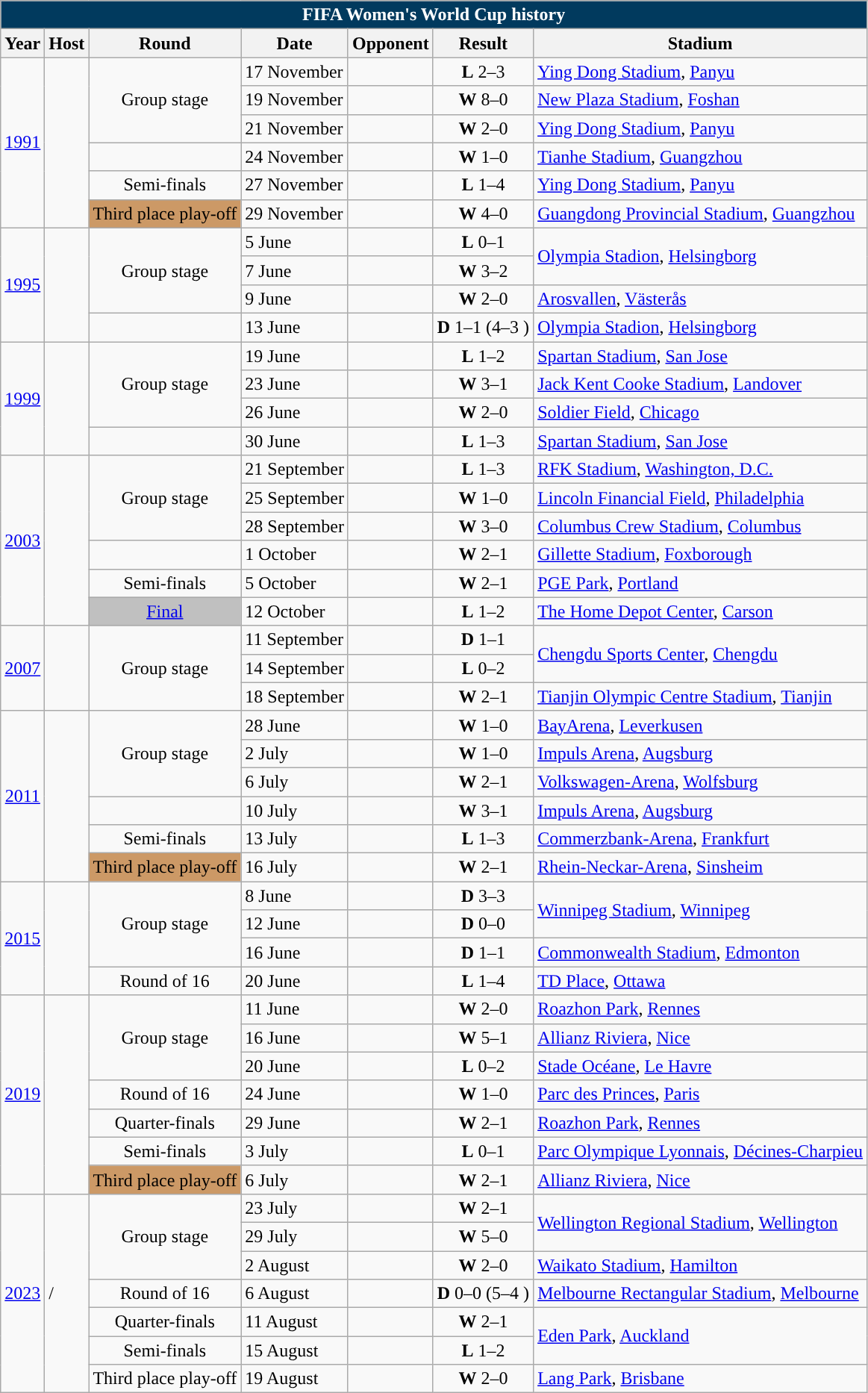<table class="wikitable mw-collapsible mw-collapsed" style="text-align: center;">
<tr>
<th colspan=7 style="background: #013A5E; color: #FFFFFF;">FIFA Women's World Cup history</th>
</tr>
<tr>
<th>Year</th>
<th>Host</th>
<th>Round</th>
<th>Date</th>
<th>Opponent</th>
<th>Result</th>
<th>Stadium</th>
</tr>
<tr>
<td rowspan=6><a href='#'>1991</a></td>
<td rowspan=6 align=left></td>
<td rowspan=3>Group stage</td>
<td align="left">17 November</td>
<td align="left"></td>
<td><strong>L</strong> 2–3</td>
<td align="left"><a href='#'>Ying Dong Stadium</a>, <a href='#'>Panyu</a></td>
</tr>
<tr>
<td align="left">19 November</td>
<td align="left"></td>
<td><strong>W</strong> 8–0</td>
<td align="left"><a href='#'>New Plaza Stadium</a>, <a href='#'>Foshan</a></td>
</tr>
<tr>
<td align="left">21 November</td>
<td align="left"></td>
<td><strong>W</strong> 2–0</td>
<td align="left"><a href='#'>Ying Dong Stadium</a>, <a href='#'>Panyu</a></td>
</tr>
<tr>
<td></td>
<td align="left">24 November</td>
<td align="left"></td>
<td><strong>W</strong> 1–0</td>
<td align="left"><a href='#'>Tianhe Stadium</a>, <a href='#'>Guangzhou</a></td>
</tr>
<tr>
<td>Semi-finals</td>
<td align="left">27 November</td>
<td align="left"></td>
<td><strong>L</strong> 1–4</td>
<td align="left"><a href='#'>Ying Dong Stadium</a>, <a href='#'>Panyu</a></td>
</tr>
<tr>
<td bgcolor="#cc9966">Third place play-off</td>
<td align="left">29 November</td>
<td align="left"></td>
<td><strong>W</strong> 4–0</td>
<td align="left"><a href='#'>Guangdong Provincial Stadium</a>, <a href='#'>Guangzhou</a></td>
</tr>
<tr>
<td rowspan=4><a href='#'>1995</a></td>
<td rowspan=4 align=left></td>
<td rowspan=3>Group stage</td>
<td align="left">5 June</td>
<td align="left"></td>
<td><strong>L</strong> 0–1</td>
<td rowspan=2 align="left"><a href='#'>Olympia Stadion</a>, <a href='#'>Helsingborg</a></td>
</tr>
<tr>
<td align="left">7 June</td>
<td align="left"></td>
<td><strong>W</strong> 3–2</td>
</tr>
<tr>
<td align="left">9 June</td>
<td align="left"></td>
<td><strong>W</strong> 2–0</td>
<td align="left"><a href='#'>Arosvallen</a>, <a href='#'>Västerås</a></td>
</tr>
<tr>
<td></td>
<td align="left">13 June</td>
<td align="left"></td>
<td><strong>D</strong> 1–1 (4–3 )</td>
<td align="left"><a href='#'>Olympia Stadion</a>, <a href='#'>Helsingborg</a></td>
</tr>
<tr>
<td rowspan=4><a href='#'>1999</a></td>
<td rowspan=4 align=left></td>
<td rowspan=3>Group stage</td>
<td align="left">19 June</td>
<td align="left"></td>
<td><strong>L</strong> 1–2</td>
<td align="left"><a href='#'>Spartan Stadium</a>, <a href='#'>San Jose</a></td>
</tr>
<tr>
<td align="left">23 June</td>
<td align="left"></td>
<td><strong>W</strong> 3–1</td>
<td align="left"><a href='#'>Jack Kent Cooke Stadium</a>, <a href='#'>Landover</a></td>
</tr>
<tr>
<td align="left">26 June</td>
<td align="left"></td>
<td><strong>W</strong> 2–0</td>
<td align="left"><a href='#'>Soldier Field</a>, <a href='#'>Chicago</a></td>
</tr>
<tr>
<td></td>
<td align="left">30 June</td>
<td align="left"></td>
<td><strong>L</strong> 1–3</td>
<td align="left"><a href='#'>Spartan Stadium</a>, <a href='#'>San Jose</a></td>
</tr>
<tr>
<td rowspan=6><a href='#'>2003</a></td>
<td rowspan=6 align=left></td>
<td rowspan=3>Group stage</td>
<td align="left">21 September</td>
<td align="left"></td>
<td><strong>L</strong> 1–3</td>
<td align="left"><a href='#'>RFK Stadium</a>, <a href='#'>Washington, D.C.</a></td>
</tr>
<tr>
<td align="left">25 September</td>
<td align="left"></td>
<td><strong>W</strong> 1–0</td>
<td align="left"><a href='#'>Lincoln Financial Field</a>, <a href='#'>Philadelphia</a></td>
</tr>
<tr>
<td align="left">28 September</td>
<td align="left"></td>
<td><strong>W</strong> 3–0</td>
<td align="left"><a href='#'>Columbus Crew Stadium</a>, <a href='#'>Columbus</a></td>
</tr>
<tr>
<td></td>
<td align="left">1 October</td>
<td align="left"></td>
<td><strong>W</strong> 2–1</td>
<td align="left"><a href='#'>Gillette Stadium</a>, <a href='#'>Foxborough</a></td>
</tr>
<tr>
<td>Semi-finals</td>
<td align="left">5 October</td>
<td align="left"></td>
<td><strong>W</strong> 2–1</td>
<td align="left"><a href='#'>PGE Park</a>, <a href='#'>Portland</a></td>
</tr>
<tr>
<td style="background:silver;"><a href='#'>Final</a></td>
<td align="left">12 October</td>
<td align="left"></td>
<td><strong>L</strong> 1–2 </td>
<td align="left"><a href='#'>The Home Depot Center</a>, <a href='#'>Carson</a></td>
</tr>
<tr>
<td rowspan=3><a href='#'>2007</a></td>
<td rowspan=3 align=left></td>
<td rowspan=3>Group stage</td>
<td align="left">11 September</td>
<td align="left"></td>
<td><strong>D</strong> 1–1</td>
<td rowspan=2 align="left"><a href='#'>Chengdu Sports Center</a>, <a href='#'>Chengdu</a></td>
</tr>
<tr>
<td align="left">14 September</td>
<td align="left"></td>
<td><strong>L</strong> 0–2</td>
</tr>
<tr>
<td align="left">18 September</td>
<td align="left"></td>
<td><strong>W</strong> 2–1</td>
<td align="left"><a href='#'>Tianjin Olympic Centre Stadium</a>, <a href='#'>Tianjin</a></td>
</tr>
<tr>
<td rowspan=6><a href='#'>2011</a></td>
<td rowspan=6 align=left></td>
<td rowspan=3>Group stage</td>
<td align="left">28 June</td>
<td align="left"></td>
<td><strong>W</strong> 1–0</td>
<td align="left"><a href='#'>BayArena</a>, <a href='#'>Leverkusen</a></td>
</tr>
<tr>
<td align="left">2 July</td>
<td align="left"></td>
<td><strong>W</strong> 1–0</td>
<td align="left"><a href='#'>Impuls Arena</a>, <a href='#'>Augsburg</a></td>
</tr>
<tr>
<td align="left">6 July</td>
<td align="left"></td>
<td><strong>W</strong> 2–1</td>
<td align="left"><a href='#'>Volkswagen-Arena</a>, <a href='#'>Wolfsburg</a></td>
</tr>
<tr>
<td></td>
<td align="left">10 July</td>
<td align="left"></td>
<td><strong>W</strong> 3–1</td>
<td align="left"><a href='#'>Impuls Arena</a>, <a href='#'>Augsburg</a></td>
</tr>
<tr>
<td>Semi-finals</td>
<td align="left">13 July</td>
<td align="left"></td>
<td><strong>L</strong> 1–3</td>
<td align="left"><a href='#'>Commerzbank-Arena</a>, <a href='#'>Frankfurt</a></td>
</tr>
<tr>
<td bgcolor="#cc9966">Third place play-off</td>
<td align="left">16 July</td>
<td align="left"></td>
<td><strong>W</strong> 2–1</td>
<td align="left"><a href='#'>Rhein-Neckar-Arena</a>, <a href='#'>Sinsheim</a></td>
</tr>
<tr>
<td rowspan=4><a href='#'>2015</a></td>
<td rowspan=4 align=left></td>
<td rowspan=3>Group stage</td>
<td align="left">8 June</td>
<td align="left"></td>
<td><strong>D</strong> 3–3</td>
<td rowspan=2 align="left"><a href='#'>Winnipeg Stadium</a>, <a href='#'>Winnipeg</a></td>
</tr>
<tr>
<td align="left">12 June</td>
<td align="left"></td>
<td><strong>D</strong> 0–0</td>
</tr>
<tr>
<td align="left">16 June</td>
<td align="left"></td>
<td><strong>D</strong> 1–1</td>
<td align="left"><a href='#'>Commonwealth Stadium</a>, <a href='#'>Edmonton</a></td>
</tr>
<tr>
<td>Round of 16</td>
<td align="left">20 June</td>
<td align="left"></td>
<td><strong>L</strong> 1–4</td>
<td align="left"><a href='#'>TD Place</a>, <a href='#'>Ottawa</a></td>
</tr>
<tr>
<td rowspan=7><a href='#'>2019</a></td>
<td rowspan=7 align=left></td>
<td rowspan=3>Group stage</td>
<td align="left">11 June</td>
<td align="left"></td>
<td><strong>W</strong> 2–0</td>
<td align="left"><a href='#'>Roazhon Park</a>, <a href='#'>Rennes</a></td>
</tr>
<tr>
<td align="left">16 June</td>
<td align="left"></td>
<td><strong>W</strong> 5–1</td>
<td align="left"><a href='#'>Allianz Riviera</a>, <a href='#'>Nice</a></td>
</tr>
<tr>
<td align="left">20 June</td>
<td align="left"></td>
<td><strong>L</strong> 0–2</td>
<td align="left"><a href='#'>Stade Océane</a>, <a href='#'>Le Havre</a></td>
</tr>
<tr>
<td>Round of 16</td>
<td align="left">24 June</td>
<td align="left"></td>
<td><strong>W</strong> 1–0</td>
<td align="left"><a href='#'>Parc des Princes</a>, <a href='#'>Paris</a></td>
</tr>
<tr>
<td>Quarter-finals</td>
<td align="left">29 June</td>
<td align="left"></td>
<td><strong>W</strong> 2–1</td>
<td align="left"><a href='#'>Roazhon Park</a>, <a href='#'>Rennes</a></td>
</tr>
<tr>
<td>Semi-finals</td>
<td align="left">3 July</td>
<td align="left"></td>
<td><strong>L</strong> 0–1 </td>
<td align="left"><a href='#'>Parc Olympique Lyonnais</a>, <a href='#'>Décines-Charpieu</a></td>
</tr>
<tr>
<td bgcolor="#cc9966">Third place play-off</td>
<td align="left">6 July</td>
<td align="left"></td>
<td><strong>W</strong> 2–1</td>
<td align="left"><a href='#'>Allianz Riviera</a>, <a href='#'>Nice</a></td>
</tr>
<tr>
<td rowspan=7><a href='#'>2023</a></td>
<td rowspan=7 align=left>/</td>
<td rowspan=3>Group stage</td>
<td align="left">23 July</td>
<td align="left"></td>
<td><strong>W</strong> 2–1</td>
<td rowspan=2 align="left"><a href='#'>Wellington Regional Stadium</a>, <a href='#'>Wellington</a></td>
</tr>
<tr>
<td align="left">29 July</td>
<td align="left"></td>
<td><strong>W</strong> 5–0</td>
</tr>
<tr>
<td align="left">2 August</td>
<td align="left"></td>
<td><strong>W</strong> 2–0</td>
<td align="left"><a href='#'>Waikato Stadium</a>, <a href='#'>Hamilton</a></td>
</tr>
<tr>
<td>Round of 16</td>
<td align="left">6 August</td>
<td align="left"></td>
<td><strong>D</strong> 0–0 (5–4 )</td>
<td align="left"><a href='#'>Melbourne Rectangular Stadium</a>, <a href='#'>Melbourne</a></td>
</tr>
<tr>
<td>Quarter-finals</td>
<td align="left">11 August</td>
<td align="left"></td>
<td><strong>W</strong> 2–1</td>
<td rowspan=2 align="left"><a href='#'>Eden Park</a>, <a href='#'>Auckland</a></td>
</tr>
<tr>
<td>Semi-finals</td>
<td align="left">15 August</td>
<td align="left"></td>
<td><strong>L</strong> 1–2</td>
</tr>
<tr>
<td>Third place play-off</td>
<td align="left">19 August</td>
<td align="left"></td>
<td><strong>W</strong> 2–0</td>
<td align="left"><a href='#'>Lang Park</a>, <a href='#'>Brisbane</a></td>
</tr>
</table>
